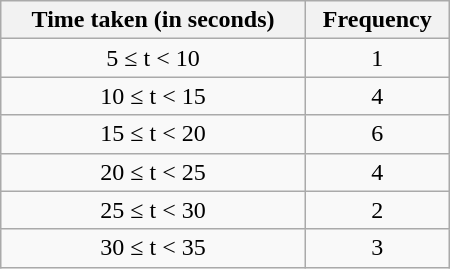<table class="wikitable" width="300" style="text-align: center;">
<tr>
<th>Time taken (in seconds)</th>
<th>Frequency</th>
</tr>
<tr>
<td>5 ≤ t < 10</td>
<td>1</td>
</tr>
<tr>
<td>10 ≤ t < 15</td>
<td>4</td>
</tr>
<tr>
<td>15 ≤ t < 20</td>
<td>6</td>
</tr>
<tr>
<td>20 ≤ t < 25</td>
<td>4</td>
</tr>
<tr>
<td>25 ≤ t < 30</td>
<td>2</td>
</tr>
<tr>
<td>30 ≤ t < 35</td>
<td>3</td>
</tr>
</table>
